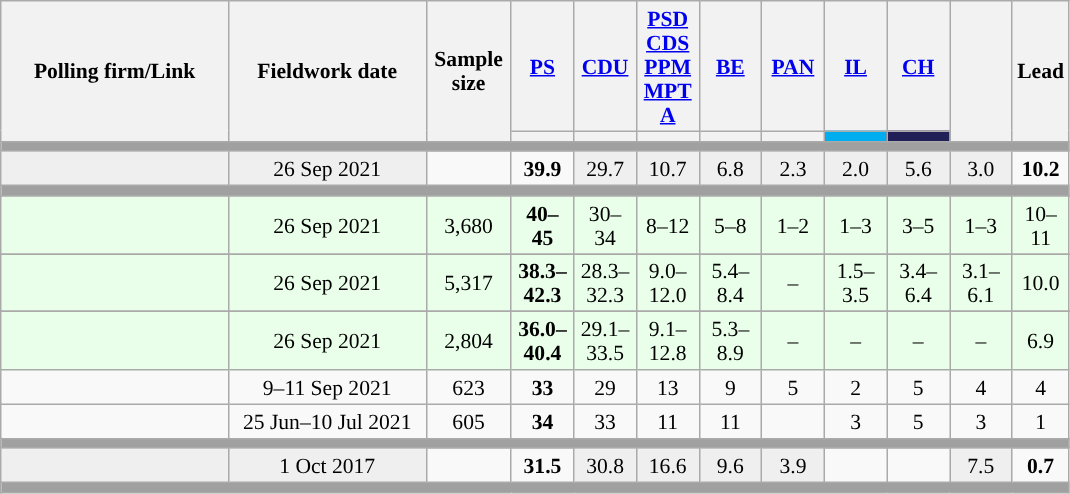<table class="wikitable sortable mw-datatable" style="text-align:center;font-size:90%;line-height:16px;">
<tr style="height:42px;">
<th style="width:145px;" rowspan="2">Polling firm/Link</th>
<th style="width:125px;" rowspan="2">Fieldwork date</th>
<th class="unsortable" style="width:50px;" rowspan="2">Sample size</th>
<th class="unsortable" style="width:35px;"><a href='#'>PS</a></th>
<th class="unsortable" style="width:35px;"><a href='#'>CDU</a></th>
<th class="unsortable" style="width:35px;"><a href='#'>PSD</a><br><a href='#'>CDS</a><br><a href='#'>PPM</a><br><a href='#'>MPT</a><br><a href='#'>A</a></th>
<th class="unsortable" style="width:35px;"><a href='#'>BE</a></th>
<th class="unsortable" style="width:35px;"><a href='#'>PAN</a></th>
<th class="unsortable" style="width:35px;"><a href='#'>IL</a></th>
<th class="unsortable" style="width:35px;"><a href='#'>CH</a></th>
<th class="unsortable" style="width:35px;" rowspan="2"></th>
<th class="unsortable" style="width:30px;" rowspan="2">Lead</th>
</tr>
<tr>
<th class="unsortable" style="color:inherit;background:"></th>
<th class="unsortable" style="color:inherit;background:"></th>
<th class="unsortable" style="color:inherit;background:"></th>
<th class="unsortable" style="color:inherit;background:"></th>
<th class="sortable" style="background:"></th>
<th class="sortable" style="background:#00ADEF;"></th>
<th class="sortable" style="background:#202056;"></th>
</tr>
<tr>
<td colspan="13" style="background:#A0A0A0"></td>
</tr>
<tr>
<td style="background:#EFEFEF;"><strong></strong></td>
<td style="background:#EFEFEF;" data-sort-value="2019-10-06">26 Sep 2021</td>
<td></td>
<td><strong>39.9</strong><br></td>
<td style="background:#EFEFEF;">29.7<br></td>
<td style="background:#EFEFEF;">10.7<br></td>
<td style="background:#EFEFEF;">6.8<br></td>
<td style="background:#EFEFEF;">2.3<br></td>
<td style="background:#EFEFEF;">2.0<br></td>
<td style="background:#EFEFEF;">5.6<br></td>
<td style="background:#EFEFEF;">3.0</td>
<td style="background:"><strong>10.2</strong></td>
</tr>
<tr>
<td colspan="13" style="background:#A0A0A0"></td>
</tr>
<tr>
</tr>
<tr style="background:#EAFFEA"|>
<td></td>
<td data-sort-value="2019-10-06">26 Sep 2021</td>
<td>3,680</td>
<td><strong>40–45</strong><br></td>
<td>30–34<br></td>
<td>8–12<br></td>
<td>5–8<br></td>
<td>1–2<br></td>
<td>1–3<br></td>
<td>3–5<br></td>
<td>1–3</td>
<td style="background:">10–<br>11</td>
</tr>
<tr>
</tr>
<tr style="background:#EAFFEA"|>
<td></td>
<td data-sort-value="2019-10-06">26 Sep 2021</td>
<td>5,317</td>
<td><strong>38.3–<br>42.3</strong><br></td>
<td>28.3–<br>32.3<br></td>
<td>9.0–<br>12.0<br></td>
<td>5.4–<br>8.4<br></td>
<td>–</td>
<td>1.5–<br>3.5<br></td>
<td>3.4–<br>6.4<br></td>
<td>3.1–<br>6.1<br></td>
<td style="background:">10.0</td>
</tr>
<tr>
</tr>
<tr style="background:#EAFFEA"|>
<td></td>
<td data-sort-value="2019-10-06">26 Sep 2021</td>
<td>2,804</td>
<td><strong>36.0–<br>40.4</strong><br></td>
<td>29.1–<br>33.5<br></td>
<td>9.1–<br>12.8<br></td>
<td>5.3–<br>8.9<br></td>
<td>–</td>
<td>–</td>
<td>–</td>
<td>–</td>
<td style="background:">6.9</td>
</tr>
<tr>
<td align="center"><br></td>
<td align="center">9–11 Sep 2021</td>
<td>623</td>
<td align="center" ><strong>33</strong><br></td>
<td align="center">29<br></td>
<td align="center">13<br></td>
<td align="center">9<br></td>
<td align="center">5<br></td>
<td align="center">2<br></td>
<td align="center">5<br></td>
<td align="center">4<br></td>
<td style="background:">4</td>
</tr>
<tr>
<td align="center"></td>
<td align="center">25 Jun–10 Jul 2021</td>
<td>605</td>
<td align="center" ><strong>34</strong></td>
<td align="center">33</td>
<td align="center">11</td>
<td align="center">11</td>
<td></td>
<td align="center">3</td>
<td align="center">5</td>
<td align="center">3</td>
<td style="background:">1</td>
</tr>
<tr>
<td colspan="13" style="background:#A0A0A0"></td>
</tr>
<tr>
<td style="background:#EFEFEF;"><strong></strong></td>
<td style="background:#EFEFEF;" data-sort-value="2019-10-06">1 Oct 2017</td>
<td></td>
<td><strong>31.5</strong><br></td>
<td style="background:#EFEFEF;">30.8<br></td>
<td style="background:#EFEFEF;">16.6<br></td>
<td style="background:#EFEFEF;">9.6<br></td>
<td style="background:#EFEFEF;">3.9<br></td>
<td></td>
<td></td>
<td style="background:#EFEFEF;">7.5<br></td>
<td style="background:"><strong>0.7</strong></td>
</tr>
<tr>
<td colspan="13" style="background:#A0A0A0"></td>
</tr>
</table>
